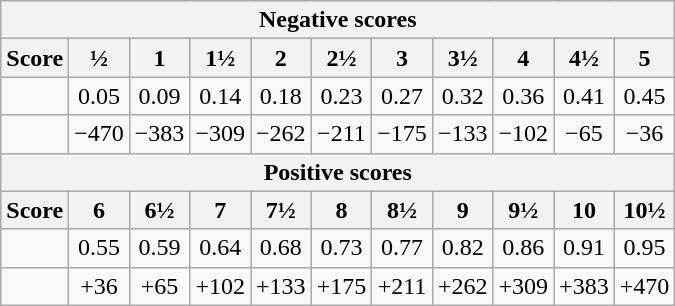<table class="wikitable" style="width:100px; text-align:center">
<tr>
<th colspan = 14><strong>Negative scores</strong></th>
</tr>
<tr>
<th>Score</th>
<th>½</th>
<th>1</th>
<th>1½</th>
<th>2</th>
<th>2½</th>
<th>3</th>
<th>3½</th>
<th>4</th>
<th>4½</th>
<th>5</th>
</tr>
<tr>
<td style="width:50%;"></td>
<td>0.05</td>
<td>0.09</td>
<td>0.14</td>
<td>0.18</td>
<td>0.23</td>
<td>0.27</td>
<td>0.32</td>
<td>0.36</td>
<td>0.41</td>
<td>0.45</td>
</tr>
<tr>
<td style="width:50%;"></td>
<td>−470</td>
<td>−383</td>
<td>−309</td>
<td>−262</td>
<td>−211</td>
<td>−175</td>
<td>−133</td>
<td>−102</td>
<td>−65</td>
<td>−36</td>
</tr>
<tr>
<th colspan = 14><strong>Positive scores</strong></th>
</tr>
<tr>
<th>Score</th>
<th>6</th>
<th>6½</th>
<th>7</th>
<th>7½</th>
<th>8</th>
<th>8½</th>
<th>9</th>
<th>9½</th>
<th>10</th>
<th>10½</th>
</tr>
<tr>
<td style="width:50%;"></td>
<td>0.55</td>
<td>0.59</td>
<td>0.64</td>
<td>0.68</td>
<td>0.73</td>
<td>0.77</td>
<td>0.82</td>
<td>0.86</td>
<td>0.91</td>
<td>0.95</td>
</tr>
<tr>
<td style="width:50%;"></td>
<td>+36</td>
<td>+65</td>
<td>+102</td>
<td>+133</td>
<td>+175</td>
<td>+211</td>
<td>+262</td>
<td>+309</td>
<td>+383</td>
<td>+470</td>
</tr>
</table>
